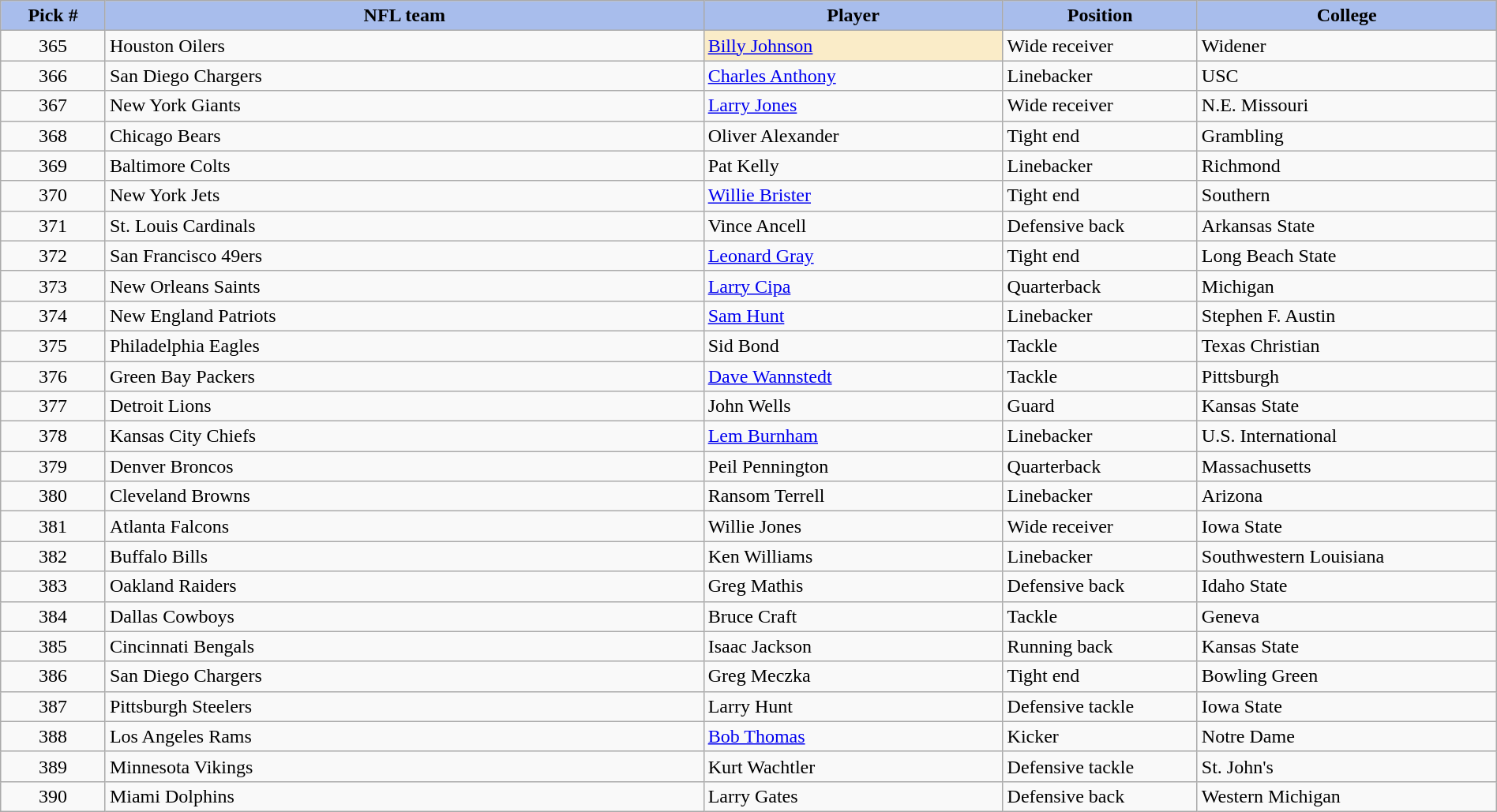<table class="wikitable sortable sortable" style="width: 100%">
<tr>
<th style="background:#A8BDEC;" width=7%>Pick #</th>
<th width=40% style="background:#A8BDEC;">NFL team</th>
<th width=20% style="background:#A8BDEC;">Player</th>
<th width=13% style="background:#A8BDEC;">Position</th>
<th style="background:#A8BDEC;">College</th>
</tr>
<tr>
<td align=center>365</td>
<td>Houston Oilers</td>
<td bgcolor="#faecc8"><a href='#'>Billy Johnson</a></td>
<td>Wide receiver</td>
<td>Widener</td>
</tr>
<tr>
<td align=center>366</td>
<td>San Diego Chargers</td>
<td><a href='#'>Charles Anthony</a></td>
<td>Linebacker</td>
<td>USC</td>
</tr>
<tr>
<td align=center>367</td>
<td>New York Giants</td>
<td><a href='#'>Larry Jones</a></td>
<td>Wide receiver</td>
<td>N.E. Missouri</td>
</tr>
<tr>
<td align=center>368</td>
<td>Chicago Bears</td>
<td>Oliver Alexander</td>
<td>Tight end</td>
<td>Grambling</td>
</tr>
<tr>
<td align=center>369</td>
<td>Baltimore Colts</td>
<td>Pat Kelly</td>
<td>Linebacker</td>
<td>Richmond</td>
</tr>
<tr>
<td align=center>370</td>
<td>New York Jets</td>
<td><a href='#'>Willie Brister</a></td>
<td>Tight end</td>
<td>Southern</td>
</tr>
<tr>
<td align=center>371</td>
<td>St. Louis Cardinals</td>
<td>Vince Ancell</td>
<td>Defensive back</td>
<td>Arkansas State</td>
</tr>
<tr>
<td align=center>372</td>
<td>San Francisco 49ers</td>
<td><a href='#'>Leonard Gray</a></td>
<td>Tight end</td>
<td>Long Beach State</td>
</tr>
<tr>
<td align=center>373</td>
<td>New Orleans Saints</td>
<td><a href='#'>Larry Cipa</a></td>
<td>Quarterback</td>
<td>Michigan</td>
</tr>
<tr>
<td align=center>374</td>
<td>New England Patriots</td>
<td><a href='#'>Sam Hunt</a></td>
<td>Linebacker</td>
<td>Stephen F. Austin</td>
</tr>
<tr>
<td align=center>375</td>
<td>Philadelphia Eagles</td>
<td>Sid Bond</td>
<td>Tackle</td>
<td>Texas Christian</td>
</tr>
<tr>
<td align=center>376</td>
<td>Green Bay Packers</td>
<td><a href='#'>Dave Wannstedt</a></td>
<td>Tackle</td>
<td>Pittsburgh</td>
</tr>
<tr>
<td align=center>377</td>
<td>Detroit Lions</td>
<td>John Wells</td>
<td>Guard</td>
<td>Kansas State</td>
</tr>
<tr>
<td align=center>378</td>
<td>Kansas City Chiefs</td>
<td><a href='#'>Lem Burnham</a></td>
<td>Linebacker</td>
<td>U.S. International</td>
</tr>
<tr>
<td align=center>379</td>
<td>Denver Broncos</td>
<td>Peil Pennington</td>
<td>Quarterback</td>
<td>Massachusetts</td>
</tr>
<tr>
<td align=center>380</td>
<td>Cleveland Browns</td>
<td>Ransom Terrell</td>
<td>Linebacker</td>
<td>Arizona</td>
</tr>
<tr>
<td align=center>381</td>
<td>Atlanta Falcons</td>
<td>Willie Jones</td>
<td>Wide receiver</td>
<td>Iowa State</td>
</tr>
<tr>
<td align=center>382</td>
<td>Buffalo Bills</td>
<td>Ken Williams</td>
<td>Linebacker</td>
<td>Southwestern Louisiana</td>
</tr>
<tr>
<td align=center>383</td>
<td>Oakland Raiders</td>
<td>Greg Mathis</td>
<td>Defensive back</td>
<td>Idaho State</td>
</tr>
<tr>
<td align=center>384</td>
<td>Dallas Cowboys</td>
<td>Bruce Craft</td>
<td>Tackle</td>
<td>Geneva</td>
</tr>
<tr>
<td align=center>385</td>
<td>Cincinnati Bengals</td>
<td>Isaac Jackson</td>
<td>Running back</td>
<td>Kansas State</td>
</tr>
<tr>
<td align=center>386</td>
<td>San Diego Chargers</td>
<td>Greg Meczka</td>
<td>Tight end</td>
<td>Bowling Green</td>
</tr>
<tr>
<td align=center>387</td>
<td>Pittsburgh Steelers</td>
<td>Larry Hunt</td>
<td>Defensive tackle</td>
<td>Iowa State</td>
</tr>
<tr>
<td align=center>388</td>
<td>Los Angeles Rams</td>
<td><a href='#'>Bob Thomas</a></td>
<td>Kicker</td>
<td>Notre Dame</td>
</tr>
<tr>
<td align=center>389</td>
<td>Minnesota Vikings</td>
<td>Kurt Wachtler</td>
<td>Defensive tackle</td>
<td>St. John's</td>
</tr>
<tr>
<td align=center>390</td>
<td>Miami Dolphins</td>
<td>Larry Gates</td>
<td>Defensive back</td>
<td>Western Michigan</td>
</tr>
</table>
